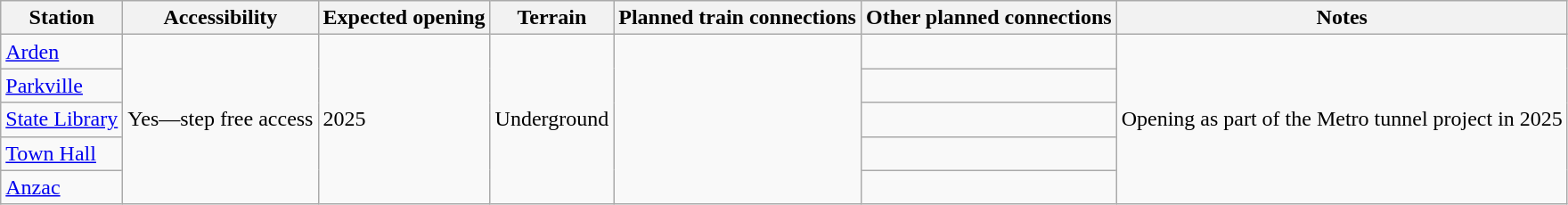<table class="wikitable">
<tr>
<th>Station</th>
<th>Accessibility</th>
<th>Expected opening</th>
<th>Terrain</th>
<th>Planned train connections</th>
<th>Other planned connections</th>
<th>Notes</th>
</tr>
<tr>
<td><a href='#'>Arden</a></td>
<td rowspan="5">Yes—step free access</td>
<td rowspan="5">2025</td>
<td rowspan="5">Underground</td>
<td rowspan="5"></td>
<td></td>
<td rowspan="5">Opening as part of the Metro tunnel project in 2025</td>
</tr>
<tr>
<td><a href='#'>Parkville</a></td>
<td></td>
</tr>
<tr>
<td><a href='#'>State Library</a></td>
<td>  </td>
</tr>
<tr>
<td><a href='#'>Town Hall</a></td>
<td>   </td>
</tr>
<tr>
<td><a href='#'>Anzac</a></td>
<td></td>
</tr>
</table>
